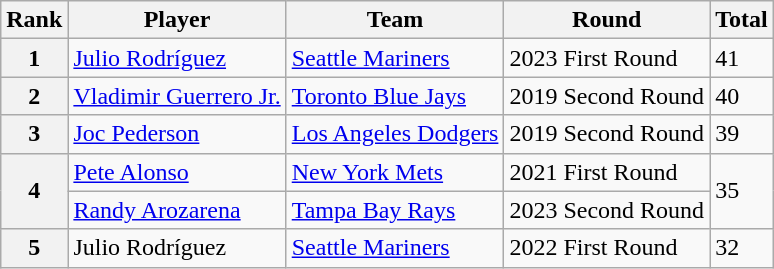<table class="wikitable plainrowheaders" style="text-align:left">
<tr>
<th>Rank</th>
<th>Player</th>
<th>Team</th>
<th>Round</th>
<th>Total</th>
</tr>
<tr>
<th>1</th>
<td><a href='#'>Julio Rodríguez</a></td>
<td><a href='#'>Seattle Mariners</a></td>
<td>2023 First Round</td>
<td>41</td>
</tr>
<tr>
<th>2</th>
<td><a href='#'>Vladimir Guerrero Jr. </a></td>
<td><a href='#'>Toronto Blue Jays</a></td>
<td>2019 Second Round</td>
<td>40</td>
</tr>
<tr>
<th>3</th>
<td><a href='#'>Joc Pederson</a></td>
<td><a href='#'>Los Angeles Dodgers</a></td>
<td>2019 Second Round</td>
<td>39</td>
</tr>
<tr>
<th rowspan=2>4</th>
<td><a href='#'>Pete Alonso</a></td>
<td><a href='#'>New York Mets</a></td>
<td>2021 First Round</td>
<td rowspan="2">35</td>
</tr>
<tr>
<td><a href='#'>Randy Arozarena</a></td>
<td><a href='#'>Tampa Bay Rays</a></td>
<td>2023 Second Round</td>
</tr>
<tr>
<th>5</th>
<td>Julio Rodríguez</td>
<td><a href='#'>Seattle Mariners</a></td>
<td>2022 First Round</td>
<td>32</td>
</tr>
</table>
